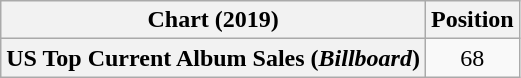<table class="wikitable plainrowheaders" style="text-align:center">
<tr>
<th scope="col">Chart (2019)</th>
<th scope="col">Position</th>
</tr>
<tr>
<th scope="row">US Top Current Album Sales (<em>Billboard</em>)</th>
<td>68</td>
</tr>
</table>
